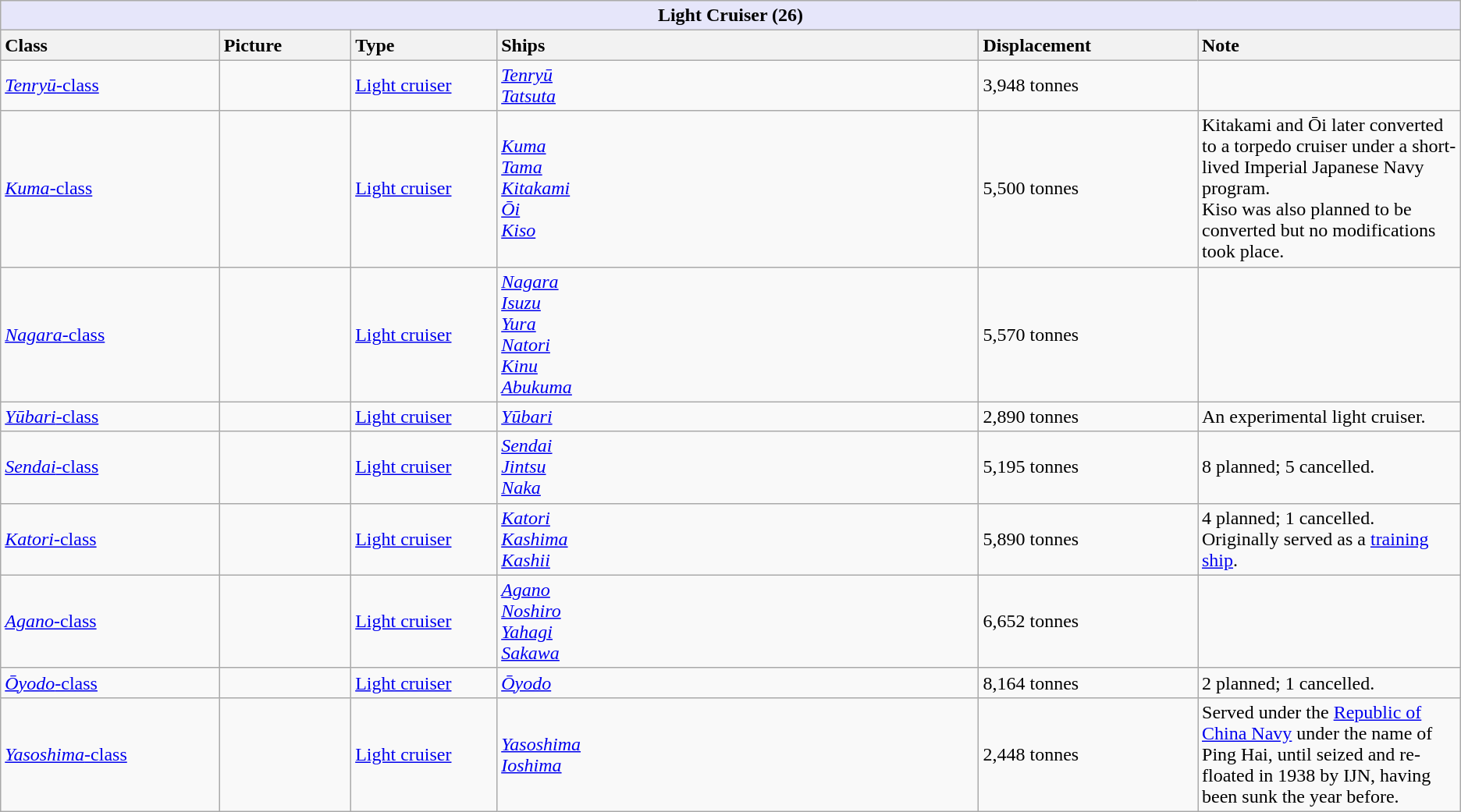<table class="wikitable ">
<tr>
<th colspan="6" style="background: lavender;">Light Cruiser (26)</th>
</tr>
<tr>
<th style="text-align:left; width:15%;">Class</th>
<th style="text-align:left; width:9%;">Picture</th>
<th style="text-align:left; width:10%;">Type</th>
<th style="text-align:left; width:33%;">Ships</th>
<th style="text-align:left; width:15%;">Displacement</th>
<th style="text-align:left; width:20%;">Note</th>
</tr>
<tr>
<td><a href='#'><em>Tenryū</em>-class</a></td>
<td></td>
<td><a href='#'>Light cruiser</a></td>
<td><a href='#'><em>Tenryū</em></a><br><a href='#'><em>Tatsuta</em></a></td>
<td>3,948 tonnes</td>
<td></td>
</tr>
<tr>
<td><a href='#'><em>Kuma</em>-class</a></td>
<td></td>
<td><a href='#'>Light cruiser</a></td>
<td><a href='#'><em>Kuma</em></a><br><a href='#'><em>Tama</em></a><br><a href='#'><em>Kitakami</em></a><br><a href='#'><em>Ōi</em></a><br><a href='#'><em>Kiso</em></a></td>
<td>5,500 tonnes</td>
<td>Kitakami and Ōi later converted to a torpedo cruiser under a short-lived Imperial Japanese Navy program.<br> Kiso was also planned to be converted but no modifications took place.</td>
</tr>
<tr>
<td><a href='#'><em>Nagara</em>-class</a></td>
<td></td>
<td><a href='#'>Light cruiser</a></td>
<td><a href='#'><em>Nagara</em></a><br><a href='#'><em>Isuzu</em></a><br><a href='#'><em>Yura</em></a><br><a href='#'><em>Natori</em></a><br><a href='#'><em>Kinu</em></a><br><a href='#'><em>Abukuma</em></a></td>
<td>5,570 tonnes</td>
<td></td>
</tr>
<tr>
<td><a href='#'><em>Yūbari</em>-class</a></td>
<td></td>
<td><a href='#'>Light cruiser</a></td>
<td><a href='#'><em>Yūbari</em></a></td>
<td>2,890 tonnes</td>
<td>An experimental light cruiser.</td>
</tr>
<tr>
<td><a href='#'><em>Sendai</em>-class</a></td>
<td></td>
<td><a href='#'>Light cruiser</a></td>
<td><a href='#'><em>Sendai</em></a><br><a href='#'><em>Jintsu</em></a><br><a href='#'><em>Naka</em></a></td>
<td>5,195 tonnes</td>
<td>8 planned; 5 cancelled.</td>
</tr>
<tr>
<td><a href='#'><em>Katori</em>-class</a></td>
<td></td>
<td><a href='#'>Light cruiser</a></td>
<td><a href='#'><em>Katori</em></a><br><a href='#'><em>Kashima</em></a><br><a href='#'><em>Kashii</em></a></td>
<td>5,890 tonnes</td>
<td>4 planned; 1 cancelled.<br>Originally served as a <a href='#'>training ship</a>.</td>
</tr>
<tr>
<td><a href='#'><em>Agano</em>-class</a></td>
<td></td>
<td><a href='#'>Light cruiser</a></td>
<td><a href='#'><em>Agano</em></a><br><a href='#'><em>Noshiro</em></a><br><a href='#'><em>Yahagi</em></a><br><a href='#'><em>Sakawa</em></a></td>
<td>6,652 tonnes</td>
<td></td>
</tr>
<tr>
<td><a href='#'><em>Ōyodo</em>-class</a></td>
<td></td>
<td><a href='#'>Light cruiser</a></td>
<td><a href='#'><em>Ōyodo</em></a></td>
<td>8,164 tonnes</td>
<td>2 planned; 1 cancelled.</td>
</tr>
<tr>
<td><a href='#'><em>Yasoshima</em>-class</a></td>
<td></td>
<td><a href='#'>Light cruiser</a></td>
<td><a href='#'><em>Yasoshima</em></a><br><a href='#'><em>Ioshima</em></a></td>
<td>2,448 tonnes</td>
<td>Served under the <a href='#'>Republic of China Navy</a> under the name of Ping Hai, until seized and re-floated in 1938 by IJN, having been sunk the year before.</td>
</tr>
</table>
